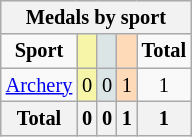<table class="wikitable" border="1" style="font-size:85%; float:down">
<tr bgcolor=#efefef>
<th colspan=7><strong>Medals by sport</strong></th>
</tr>
<tr align=center>
<td><strong>Sport</strong></td>
<td bgcolor=#f7f6a8></td>
<td bgcolor=#dce5e5></td>
<td bgcolor=#ffdab9></td>
<td><strong>Total</strong></td>
</tr>
<tr align=center>
<td><a href='#'>Archery</a></td>
<td bgcolor=#f7f6a8>0</td>
<td bgcolor=#dce5e5>0</td>
<td bgcolor=#ffdab9>1</td>
<td>1</td>
</tr>
<tr align=center>
<th><strong>Total</strong></th>
<th bgcolor=gold><strong>0</strong></th>
<th bgcolor=silver><strong>0</strong></th>
<th bgcolor=#c96><strong>1</strong></th>
<th><strong>1</strong></th>
</tr>
</table>
